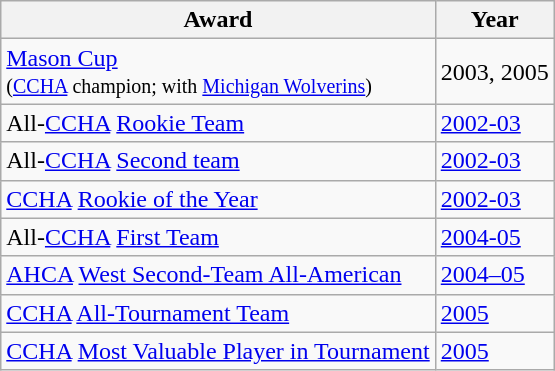<table class="wikitable" border="1">
<tr>
<th>Award</th>
<th>Year</th>
</tr>
<tr>
<td><a href='#'>Mason Cup</a> <br><small>(<a href='#'>CCHA</a> champion; with <a href='#'>Michigan Wolverins</a>)</small></td>
<td>2003, 2005</td>
</tr>
<tr>
<td>All-<a href='#'>CCHA</a> <a href='#'>Rookie Team</a></td>
<td><a href='#'>2002-03</a></td>
</tr>
<tr>
<td>All-<a href='#'>CCHA</a> <a href='#'>Second team</a></td>
<td><a href='#'>2002-03</a></td>
</tr>
<tr>
<td><a href='#'>CCHA</a> <a href='#'>Rookie of the Year</a></td>
<td><a href='#'>2002-03</a></td>
</tr>
<tr>
<td>All-<a href='#'>CCHA</a> <a href='#'>First Team</a></td>
<td><a href='#'>2004-05</a></td>
</tr>
<tr>
<td><a href='#'>AHCA</a> <a href='#'>West Second-Team All-American</a></td>
<td><a href='#'>2004–05</a></td>
</tr>
<tr>
<td><a href='#'>CCHA</a> <a href='#'>All-Tournament Team</a></td>
<td><a href='#'>2005</a></td>
</tr>
<tr>
<td><a href='#'>CCHA</a> <a href='#'>Most Valuable Player in Tournament</a></td>
<td><a href='#'>2005</a></td>
</tr>
</table>
